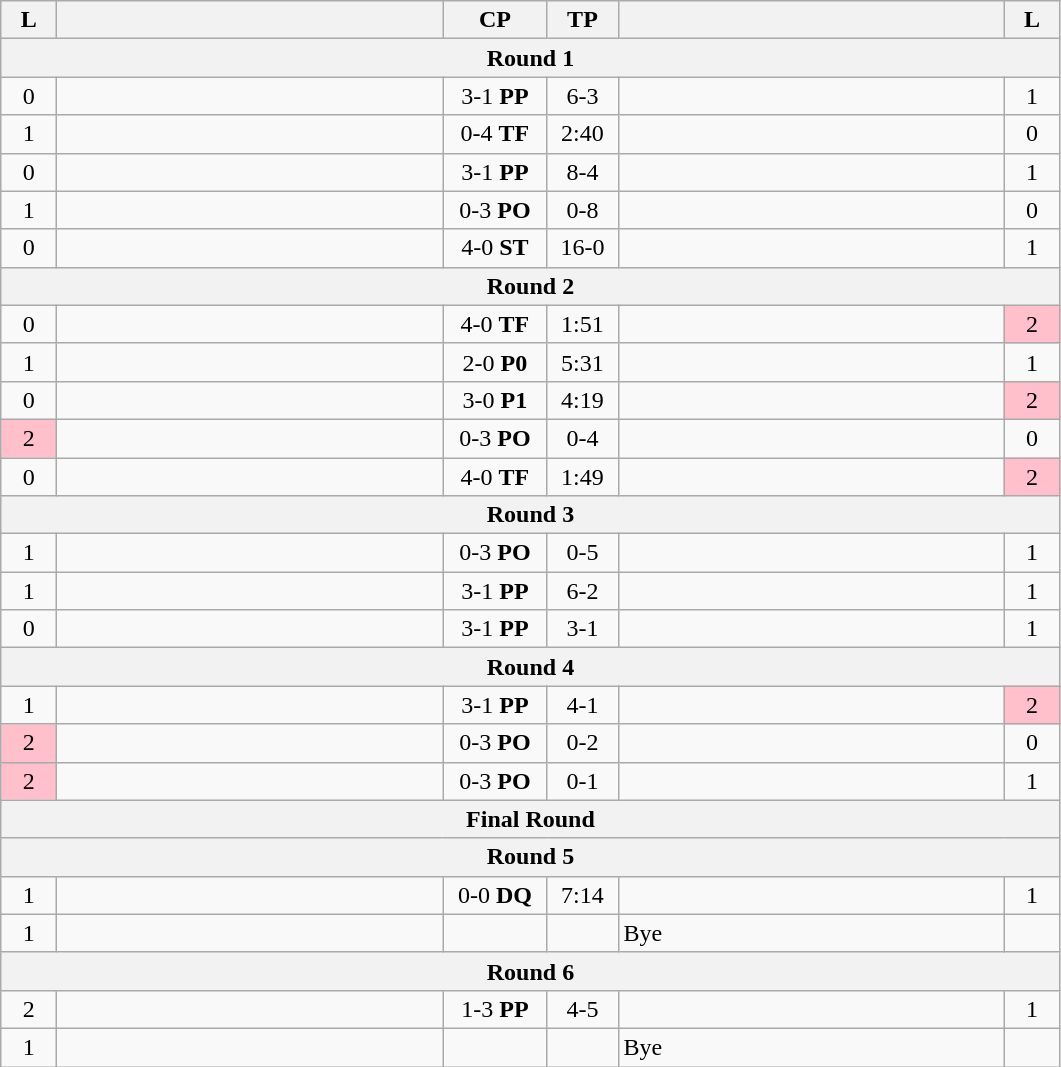<table class="wikitable" style="text-align: center;" |>
<tr>
<th width="30">L</th>
<th width="250"></th>
<th width="62">CP</th>
<th width="40">TP</th>
<th width="250"></th>
<th width="30">L</th>
</tr>
<tr>
<th colspan="7">Round 1</th>
</tr>
<tr>
<td>0</td>
<td style="text-align:left;"><strong></strong></td>
<td>3-1 <strong>PP</strong></td>
<td>6-3</td>
<td style="text-align:left;"></td>
<td>1</td>
</tr>
<tr>
<td>1</td>
<td style="text-align:left;"></td>
<td>0-4 <strong>TF</strong></td>
<td>2:40</td>
<td style="text-align:left;"><strong></strong></td>
<td>0</td>
</tr>
<tr>
<td>0</td>
<td style="text-align:left;"><strong></strong></td>
<td>3-1 <strong>PP</strong></td>
<td>8-4</td>
<td style="text-align:left;"></td>
<td>1</td>
</tr>
<tr>
<td>1</td>
<td style="text-align:left;"></td>
<td>0-3 <strong>PO</strong></td>
<td>0-8</td>
<td style="text-align:left;"><strong></strong></td>
<td>0</td>
</tr>
<tr>
<td>0</td>
<td style="text-align:left;"><strong></strong></td>
<td>4-0 <strong>ST</strong></td>
<td>16-0</td>
<td style="text-align:left;"></td>
<td>1</td>
</tr>
<tr>
<th colspan="7">Round 2</th>
</tr>
<tr>
<td>0</td>
<td style="text-align:left;"><strong></strong></td>
<td>4-0 <strong>TF</strong></td>
<td>1:51</td>
<td style="text-align:left;"></td>
<td bgcolor=pink>2</td>
</tr>
<tr>
<td>1</td>
<td style="text-align:left;"><strong></strong></td>
<td>2-0 <strong>P0</strong></td>
<td>5:31</td>
<td style="text-align:left;"></td>
<td>1</td>
</tr>
<tr>
<td>0</td>
<td style="text-align:left;"><strong></strong></td>
<td>3-0 <strong>P1</strong></td>
<td>4:19</td>
<td style="text-align:left;"></td>
<td bgcolor=pink>2</td>
</tr>
<tr>
<td bgcolor=pink>2</td>
<td style="text-align:left;"></td>
<td>0-3 <strong>PO</strong></td>
<td>0-4</td>
<td style="text-align:left;"><strong></strong></td>
<td>0</td>
</tr>
<tr>
<td>0</td>
<td style="text-align:left;"><strong></strong></td>
<td>4-0 <strong>TF</strong></td>
<td>1:49</td>
<td style="text-align:left;"></td>
<td bgcolor=pink>2</td>
</tr>
<tr>
<th colspan="7">Round 3</th>
</tr>
<tr>
<td>1</td>
<td style="text-align:left;"></td>
<td>0-3 <strong>PO</strong></td>
<td>0-5</td>
<td style="text-align:left;"><strong></strong></td>
<td>1</td>
</tr>
<tr>
<td>1</td>
<td style="text-align:left;"><strong></strong></td>
<td>3-1 <strong>PP</strong></td>
<td>6-2</td>
<td style="text-align:left;"></td>
<td>1</td>
</tr>
<tr>
<td>0</td>
<td style="text-align:left;"><strong></strong></td>
<td>3-1 <strong>PP</strong></td>
<td>3-1</td>
<td style="text-align:left;"></td>
<td>1</td>
</tr>
<tr>
<th colspan="7">Round 4</th>
</tr>
<tr>
<td>1</td>
<td style="text-align:left;"><strong></strong></td>
<td>3-1 <strong>PP</strong></td>
<td>4-1</td>
<td style="text-align:left;"></td>
<td bgcolor=pink>2</td>
</tr>
<tr>
<td bgcolor=pink>2</td>
<td style="text-align:left;"></td>
<td>0-3 <strong>PO</strong></td>
<td>0-2</td>
<td style="text-align:left;"><strong></strong></td>
<td>0</td>
</tr>
<tr>
<td bgcolor=pink>2</td>
<td style="text-align:left;"></td>
<td>0-3 <strong>PO</strong></td>
<td>0-1</td>
<td style="text-align:left;"><strong></strong></td>
<td>1</td>
</tr>
<tr>
<th colspan="7">Final Round</th>
</tr>
<tr>
<th colspan="7">Round 5</th>
</tr>
<tr>
<td>1</td>
<td style="text-align:left;"></td>
<td>0-0 <strong>DQ</strong></td>
<td>7:14</td>
<td style="text-align:left;"></td>
<td>1</td>
</tr>
<tr>
<td>1</td>
<td style="text-align:left;"><strong></strong></td>
<td></td>
<td></td>
<td style="text-align:left;">Bye</td>
<td></td>
</tr>
<tr>
<th colspan="7">Round 6</th>
</tr>
<tr>
<td>2</td>
<td style="text-align:left;"></td>
<td>1-3 <strong>PP</strong></td>
<td>4-5</td>
<td style="text-align:left;"><strong></strong></td>
<td>1</td>
</tr>
<tr>
<td>1</td>
<td style="text-align:left;"><strong></strong></td>
<td></td>
<td></td>
<td style="text-align:left;">Bye</td>
<td></td>
</tr>
</table>
